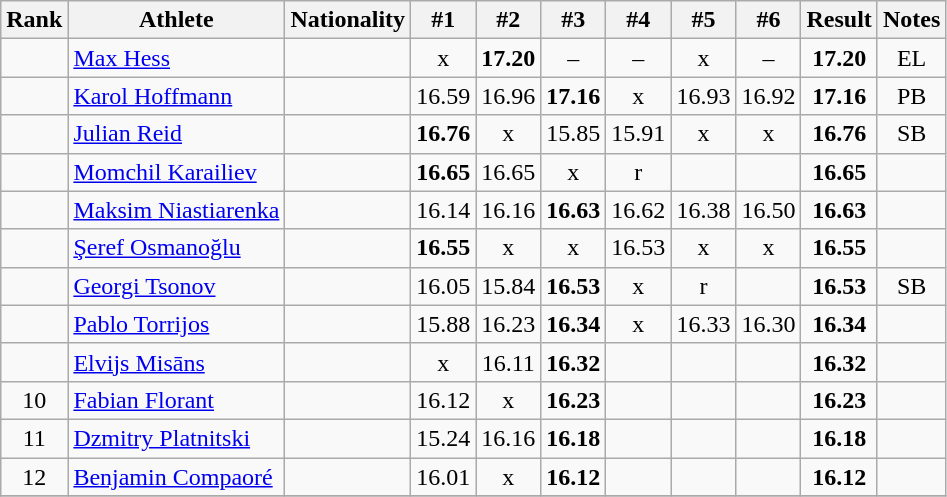<table class="wikitable sortable" style="text-align:center">
<tr>
<th>Rank</th>
<th>Athlete</th>
<th>Nationality</th>
<th>#1</th>
<th>#2</th>
<th>#3</th>
<th>#4</th>
<th>#5</th>
<th>#6</th>
<th>Result</th>
<th>Notes</th>
</tr>
<tr>
<td></td>
<td align="left"><a href='#'>Max Hess</a></td>
<td align=left></td>
<td>x</td>
<td><strong>17.20</strong></td>
<td>–</td>
<td>–</td>
<td>x</td>
<td>–</td>
<td><strong>17.20</strong></td>
<td>EL</td>
</tr>
<tr>
<td></td>
<td align="left"><a href='#'>Karol Hoffmann</a></td>
<td align=left></td>
<td>16.59</td>
<td>16.96</td>
<td><strong>17.16</strong></td>
<td>x</td>
<td>16.93</td>
<td>16.92</td>
<td><strong>17.16</strong></td>
<td>PB</td>
</tr>
<tr>
<td></td>
<td align="left"><a href='#'>Julian Reid</a></td>
<td align=left></td>
<td><strong>16.76</strong></td>
<td>x</td>
<td>15.85</td>
<td>15.91</td>
<td>x</td>
<td>x</td>
<td><strong>16.76</strong></td>
<td>SB</td>
</tr>
<tr>
<td></td>
<td align="left"><a href='#'>Momchil Karailiev</a></td>
<td align=left></td>
<td><strong>16.65</strong></td>
<td>16.65</td>
<td>x</td>
<td>r</td>
<td></td>
<td></td>
<td><strong>16.65</strong></td>
<td></td>
</tr>
<tr>
<td></td>
<td align="left"><a href='#'>Maksim Niastiarenka</a></td>
<td align=left></td>
<td>16.14</td>
<td>16.16</td>
<td><strong>16.63</strong></td>
<td>16.62</td>
<td>16.38</td>
<td>16.50</td>
<td><strong>16.63</strong></td>
<td></td>
</tr>
<tr>
<td></td>
<td align="left"><a href='#'>Şeref Osmanoğlu</a></td>
<td align=left></td>
<td><strong>16.55</strong></td>
<td>x</td>
<td>x</td>
<td>16.53</td>
<td>x</td>
<td>x</td>
<td><strong>16.55</strong></td>
<td></td>
</tr>
<tr>
<td></td>
<td align="left"><a href='#'>Georgi Tsonov</a></td>
<td align=left></td>
<td>16.05</td>
<td>15.84</td>
<td><strong>16.53</strong></td>
<td>x</td>
<td>r</td>
<td></td>
<td><strong>16.53</strong></td>
<td>SB</td>
</tr>
<tr>
<td></td>
<td align="left"><a href='#'>Pablo Torrijos</a></td>
<td align=left></td>
<td>15.88</td>
<td>16.23</td>
<td><strong>16.34</strong></td>
<td>x</td>
<td>16.33</td>
<td>16.30</td>
<td><strong>16.34</strong></td>
<td></td>
</tr>
<tr>
<td></td>
<td align="left"><a href='#'>Elvijs Misāns</a></td>
<td align=left></td>
<td>x</td>
<td>16.11</td>
<td><strong>16.32</strong></td>
<td></td>
<td></td>
<td></td>
<td><strong>16.32</strong></td>
<td></td>
</tr>
<tr>
<td>10</td>
<td align="left"><a href='#'>Fabian Florant</a></td>
<td align=left></td>
<td>16.12</td>
<td>x</td>
<td><strong>16.23</strong></td>
<td></td>
<td></td>
<td></td>
<td><strong>16.23</strong></td>
<td></td>
</tr>
<tr>
<td>11</td>
<td align="left"><a href='#'>Dzmitry Platnitski</a></td>
<td align=left></td>
<td>15.24</td>
<td>16.16</td>
<td><strong>16.18</strong></td>
<td></td>
<td></td>
<td></td>
<td><strong>16.18</strong></td>
<td></td>
</tr>
<tr>
<td>12</td>
<td align="left"><a href='#'>Benjamin Compaoré</a></td>
<td align=left></td>
<td>16.01</td>
<td>x</td>
<td><strong>16.12</strong></td>
<td></td>
<td></td>
<td></td>
<td><strong>16.12</strong></td>
<td></td>
</tr>
<tr>
</tr>
</table>
